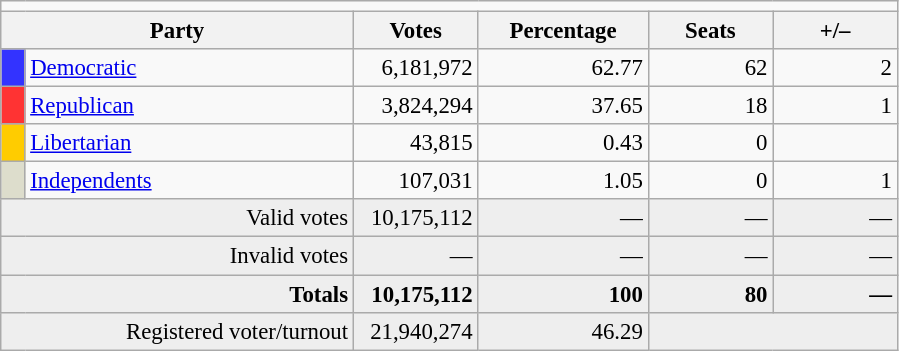<table class="wikitable" style="font-size:95%;">
<tr>
<td colspan=10 align=center></td>
</tr>
<tr>
<th colspan=2 style="width: 15em">Party</th>
<th style="width: 5em">Votes</th>
<th style="width: 7em">Percentage</th>
<th style="width: 5em">Seats</th>
<th style="width: 5em">+/–</th>
</tr>
<tr>
<th style="background-color:#33F; width: 3px"></th>
<td style="width: 130px"><a href='#'>Democratic</a></td>
<td align="right">6,181,972</td>
<td align="right">62.77</td>
<td align="right">62</td>
<td align="right"> 2</td>
</tr>
<tr>
<th style="background-color:#F33; width: 3px"></th>
<td style="width: 130px"><a href='#'>Republican</a></td>
<td align="right">3,824,294</td>
<td align="right">37.65</td>
<td align="right">18</td>
<td align="right"> 1</td>
</tr>
<tr>
<th style="background-color:#FC0; width: 3px"></th>
<td style="width: 130px"><a href='#'>Libertarian</a></td>
<td align="right">43,815</td>
<td align="right">0.43</td>
<td align="right">0</td>
<td align="right"></td>
</tr>
<tr>
<th style="background-color:#DDDDCC; width: 3px"></th>
<td style="width: 130px"><a href='#'>Independents</a></td>
<td align="right">107,031</td>
<td align="right">1.05</td>
<td align="right">0</td>
<td align="right"> 1</td>
</tr>
<tr bgcolor="#EEEEEE">
<td colspan="2" align="right">Valid votes</td>
<td align="right">10,175,112</td>
<td align="right">—</td>
<td align="right">—</td>
<td align="right">—</td>
</tr>
<tr bgcolor="#EEEEEE">
<td colspan="2" align="right">Invalid votes</td>
<td align="right">—</td>
<td align="right">—</td>
<td align="right">—</td>
<td align="right">—</td>
</tr>
<tr bgcolor="#EEEEEE">
<td colspan="2" align="right"><strong>Totals</strong></td>
<td align="right"><strong>10,175,112</strong></td>
<td align="right"><strong>100</strong></td>
<td align="right"><strong>80</strong></td>
<td align="right"><strong>—</strong></td>
</tr>
<tr bgcolor="#EEEEEE">
<td colspan="2" align="right">Registered voter/turnout</td>
<td align="right">21,940,274</td>
<td align="right">46.29</td>
<td colspan="2" align="right"></td>
</tr>
</table>
